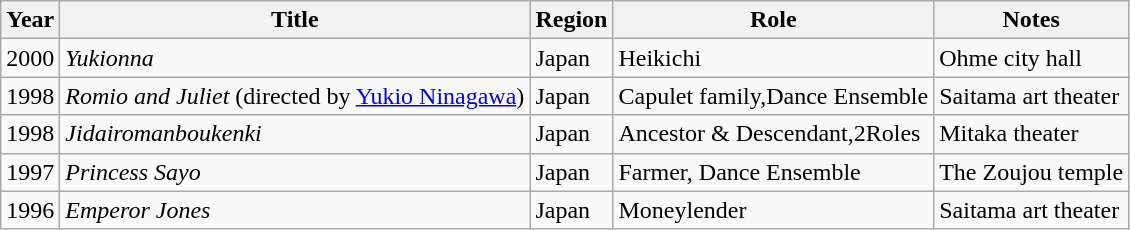<table class="wikitable">
<tr>
<th>Year</th>
<th>Title</th>
<th>Region</th>
<th>Role</th>
<th>Notes</th>
</tr>
<tr>
<td>2000</td>
<td><em>Yukionna</em></td>
<td>Japan</td>
<td>Heikichi</td>
<td>Ohme city hall</td>
</tr>
<tr>
<td>1998</td>
<td><em>Romio and Juliet</em> (directed by <a href='#'>Yukio Ninagawa</a>)</td>
<td>Japan</td>
<td>Capulet family,Dance Ensemble</td>
<td>Saitama art theater</td>
</tr>
<tr>
<td>1998</td>
<td><em>Jidairomanboukenki</em></td>
<td>Japan</td>
<td>Ancestor & Descendant,2Roles</td>
<td>Mitaka theater</td>
</tr>
<tr>
<td>1997</td>
<td><em>Princess Sayo</em></td>
<td>Japan</td>
<td>Farmer, Dance Ensemble</td>
<td>The Zoujou temple</td>
</tr>
<tr>
<td>1996</td>
<td><em>Emperor Jones</em></td>
<td>Japan</td>
<td>Moneylender</td>
<td>Saitama art theater</td>
</tr>
</table>
